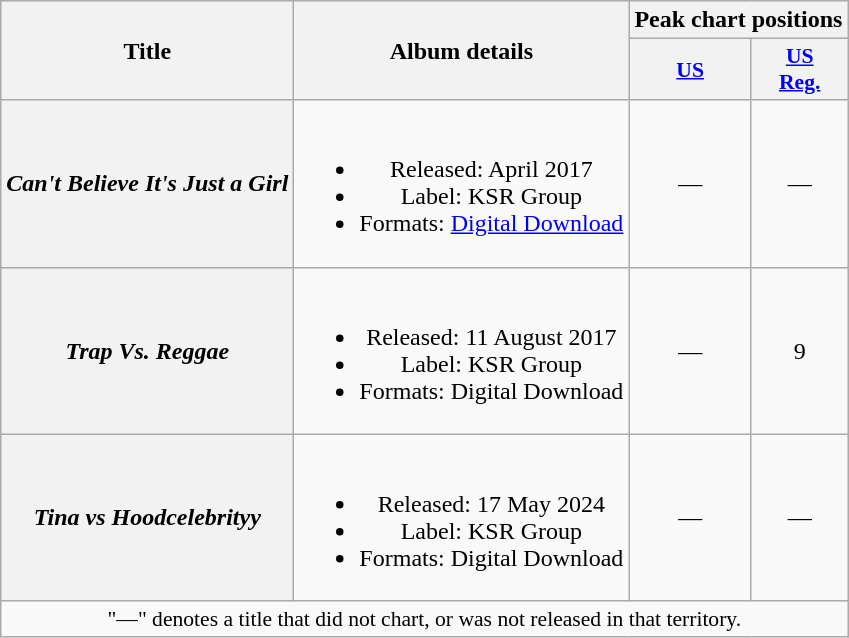<table class="wikitable plainrowheaders" style="text-align:center;">
<tr>
<th scope="col" rowspan="2">Title</th>
<th scope="col" rowspan="2">Album details</th>
<th scope="col" colspan="2">Peak chart positions</th>
</tr>
<tr>
<th scope="col" style="width:4m;font-size:90%;"><a href='#'>US</a></th>
<th scope="col" style="width:4em;font-size:90%;"><a href='#'>US<br>Reg.</a><br></th>
</tr>
<tr>
<th scope="row"><em>Can't Believe It's Just a Girl</em></th>
<td><br><ul><li>Released: April 2017</li><li>Label: KSR Group</li><li>Formats: <a href='#'>Digital Download</a></li></ul></td>
<td>—</td>
<td>—</td>
</tr>
<tr>
<th scope="row"><em>Trap Vs. Reggae</em></th>
<td><br><ul><li>Released: 11 August 2017</li><li>Label: KSR Group</li><li>Formats: Digital Download</li></ul></td>
<td>—</td>
<td>9</td>
</tr>
<tr>
<th scope="row"><em>Tina vs Hoodcelebrityy</em></th>
<td><br><ul><li>Released: 17 May 2024</li><li>Label: KSR Group</li><li>Formats: Digital Download</li></ul></td>
<td>—</td>
<td>—</td>
</tr>
<tr>
<td colspan="14" style="font-size:90%">"—" denotes a title that did not chart, or was not released in that territory.</td>
</tr>
</table>
